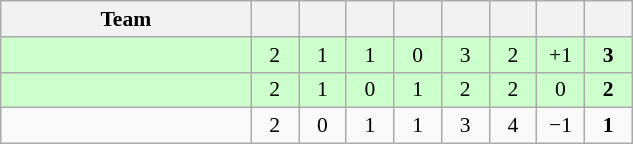<table class="wikitable" style="text-align: center; font-size:90% ">
<tr>
<th width=160>Team</th>
<th width=25></th>
<th width=25></th>
<th width=25></th>
<th width=25></th>
<th width=25></th>
<th width=25></th>
<th width=25></th>
<th width=25></th>
</tr>
<tr bgcolor="ccffcc">
<td align=left></td>
<td>2</td>
<td>1</td>
<td>1</td>
<td>0</td>
<td>3</td>
<td>2</td>
<td>+1</td>
<td><strong>3</strong></td>
</tr>
<tr bgcolor="ccffcc">
<td align=left></td>
<td>2</td>
<td>1</td>
<td>0</td>
<td>1</td>
<td>2</td>
<td>2</td>
<td>0</td>
<td><strong>2</strong></td>
</tr>
<tr>
<td align=left></td>
<td>2</td>
<td>0</td>
<td>1</td>
<td>1</td>
<td>3</td>
<td>4</td>
<td>−1</td>
<td><strong>1</strong></td>
</tr>
</table>
